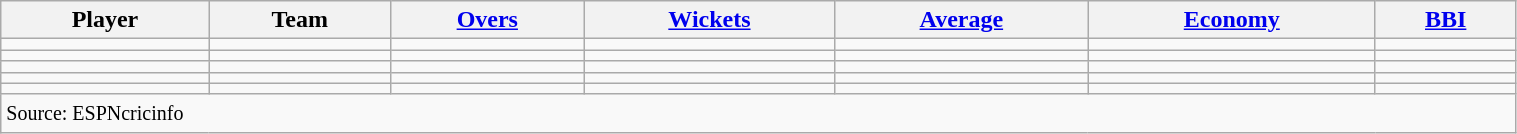<table class="wikitable sortable" style="width:80%;">
<tr>
<th>Player</th>
<th>Team</th>
<th><a href='#'>Overs</a></th>
<th><a href='#'>Wickets</a></th>
<th><a href='#'>Average</a></th>
<th><a href='#'>Economy</a></th>
<th><a href='#'>BBI</a></th>
</tr>
<tr>
<td></td>
<td></td>
<td></td>
<td></td>
<td></td>
<td></td>
<td></td>
</tr>
<tr>
<td></td>
<td></td>
<td></td>
<td></td>
<td></td>
<td></td>
<td></td>
</tr>
<tr>
<td></td>
<td></td>
<td></td>
<td></td>
<td></td>
<td></td>
<td></td>
</tr>
<tr>
<td></td>
<td></td>
<td></td>
<td></td>
<td></td>
<td></td>
<td></td>
</tr>
<tr>
<td></td>
<td></td>
<td></td>
<td></td>
<td></td>
<td></td>
<td></td>
</tr>
<tr class="unsortable">
<td colspan="10"><small> Source: ESPNcricinfo</small></td>
</tr>
</table>
